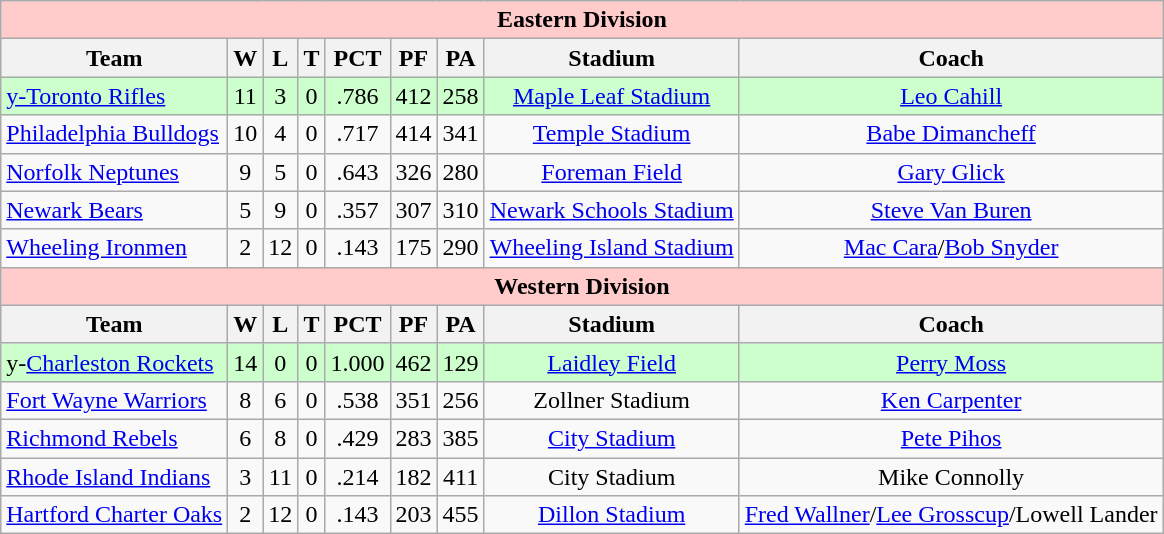<table class="wikitable">
<tr style="background:#ffcbcb;">
<td colspan="9" style="text-align:center;"><strong>Eastern Division</strong></td>
</tr>
<tr style="background:#efefef;">
<th>Team</th>
<th>W</th>
<th>L</th>
<th>T</th>
<th>PCT</th>
<th>PF</th>
<th>PA</th>
<th>Stadium</th>
<th>Coach</th>
</tr>
<tr style="text-align:center; background:#cfc;">
<td align="left"><a href='#'>y-Toronto Rifles</a></td>
<td>11</td>
<td>3</td>
<td>0</td>
<td>.786</td>
<td>412</td>
<td>258</td>
<td><a href='#'>Maple Leaf Stadium</a></td>
<td><a href='#'>Leo Cahill</a></td>
</tr>
<tr style="text-align:center;">
<td align="left"><a href='#'>Philadelphia Bulldogs</a></td>
<td>10</td>
<td>4</td>
<td>0</td>
<td>.717</td>
<td>414</td>
<td>341</td>
<td><a href='#'>Temple Stadium</a></td>
<td><a href='#'>Babe Dimancheff</a></td>
</tr>
<tr style="text-align:center;">
<td align="left"><a href='#'>Norfolk Neptunes</a></td>
<td>9</td>
<td>5</td>
<td>0</td>
<td>.643</td>
<td>326</td>
<td>280</td>
<td><a href='#'>Foreman Field</a></td>
<td><a href='#'>Gary Glick</a></td>
</tr>
<tr style="text-align:center;">
<td align="left"><a href='#'>Newark Bears</a></td>
<td>5</td>
<td>9</td>
<td>0</td>
<td>.357</td>
<td>307</td>
<td>310</td>
<td><a href='#'>Newark Schools Stadium</a></td>
<td><a href='#'>Steve Van Buren</a></td>
</tr>
<tr style="text-align:center;">
<td align="left"><a href='#'>Wheeling Ironmen</a></td>
<td>2</td>
<td>12</td>
<td>0</td>
<td>.143</td>
<td>175</td>
<td>290</td>
<td><a href='#'>Wheeling Island Stadium</a></td>
<td><a href='#'>Mac Cara</a>/<a href='#'>Bob Snyder</a></td>
</tr>
<tr style="background:#ffcbcb;">
<td colspan="12" style="text-align:center;"><strong>Western Division</strong></td>
</tr>
<tr style="background:#efefef;">
<th>Team</th>
<th>W</th>
<th>L</th>
<th>T</th>
<th>PCT</th>
<th>PF</th>
<th>PA</th>
<th>Stadium</th>
<th>Coach</th>
</tr>
<tr style="text-align:center; background:#cfc;">
<td align="left">y-<a href='#'>Charleston Rockets</a></td>
<td>14</td>
<td>0</td>
<td>0</td>
<td>1.000</td>
<td>462</td>
<td>129</td>
<td><a href='#'>Laidley Field</a></td>
<td><a href='#'>Perry Moss</a></td>
</tr>
<tr style="text-align:center;">
<td align="left"><a href='#'>Fort Wayne Warriors</a></td>
<td>8</td>
<td>6</td>
<td>0</td>
<td>.538</td>
<td>351</td>
<td>256</td>
<td>Zollner Stadium</td>
<td><a href='#'>Ken Carpenter</a></td>
</tr>
<tr style="text-align:center;">
<td align="left"><a href='#'>Richmond Rebels</a></td>
<td>6</td>
<td>8</td>
<td>0</td>
<td>.429</td>
<td>283</td>
<td>385</td>
<td><a href='#'>City Stadium</a></td>
<td><a href='#'>Pete Pihos</a></td>
</tr>
<tr style="text-align:center;">
<td align="left"><a href='#'>Rhode Island Indians</a></td>
<td>3</td>
<td>11</td>
<td>0</td>
<td>.214</td>
<td>182</td>
<td>411</td>
<td>City Stadium</td>
<td>Mike Connolly</td>
</tr>
<tr style="text-align:center;">
<td align="left"><a href='#'>Hartford Charter Oaks</a></td>
<td>2</td>
<td>12</td>
<td>0</td>
<td>.143</td>
<td>203</td>
<td>455</td>
<td><a href='#'>Dillon Stadium</a></td>
<td><a href='#'>Fred Wallner</a>/<a href='#'>Lee Grosscup</a>/Lowell Lander</td>
</tr>
</table>
